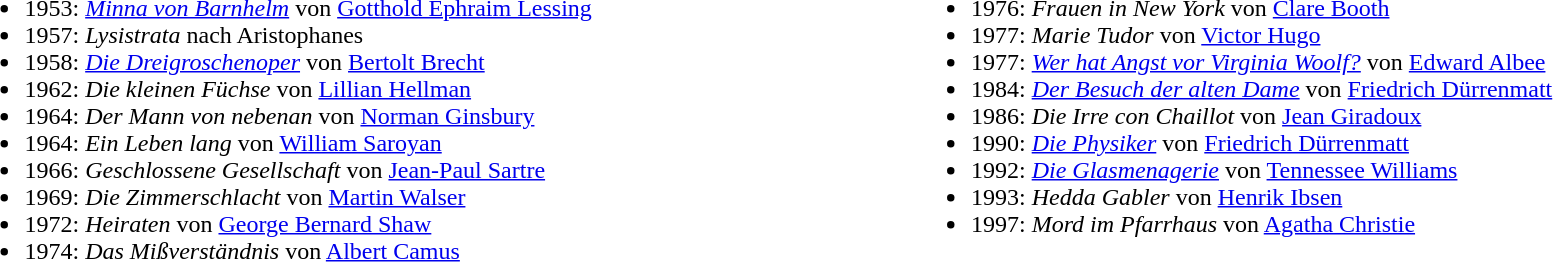<table width="100%" align="center"|>
<tr>
<td width="40%" valign="top"><br><ul><li>1953: <em><a href='#'>Minna von Barnhelm</a></em> von <a href='#'>Gotthold Ephraim Lessing</a></li><li>1957: <em>Lysistrata</em> nach Aristophanes</li><li>1958: <em><a href='#'>Die Dreigroschenoper</a></em> von <a href='#'>Bertolt Brecht</a></li><li>1962: <em>Die kleinen Füchse</em> von <a href='#'>Lillian Hellman</a></li><li>1964: <em>Der Mann von nebenan</em> von <a href='#'>Norman Ginsbury</a></li><li>1964: <em>Ein Leben lang</em> von <a href='#'>William Saroyan</a></li><li>1966: <em>Geschlossene Gesellschaft</em> von <a href='#'>Jean-Paul Sartre</a></li><li>1969: <em>Die Zimmerschlacht</em> von <a href='#'>Martin Walser</a></li><li>1972: <em>Heiraten</em> von <a href='#'>George Bernard Shaw</a></li><li>1974: <em>Das Mißverständnis</em> von <a href='#'>Albert Camus</a></li></ul></td>
<td width="40%" valign="top"><br><ul><li>1976: <em>Frauen in New York</em> von <a href='#'>Clare Booth</a></li><li>1977: <em>Marie Tudor</em> von <a href='#'>Victor Hugo</a></li><li>1977: <em><a href='#'>Wer hat Angst vor Virginia Woolf?</a></em> von <a href='#'>Edward Albee</a></li><li>1984: <em><a href='#'>Der Besuch der alten Dame</a></em> von <a href='#'>Friedrich Dürrenmatt</a></li><li>1986: <em>Die Irre con Chaillot</em> von <a href='#'>Jean Giradoux</a></li><li>1990: <em><a href='#'>Die Physiker</a></em> von <a href='#'>Friedrich Dürrenmatt</a></li><li>1992: <em><a href='#'>Die Glasmenagerie</a></em> von <a href='#'>Tennessee Williams</a></li><li>1993: <em>Hedda Gabler</em> von <a href='#'>Henrik Ibsen</a></li><li>1997: <em>Mord im Pfarrhaus</em> von <a href='#'>Agatha Christie</a></li></ul></td>
</tr>
<tr>
</tr>
</table>
